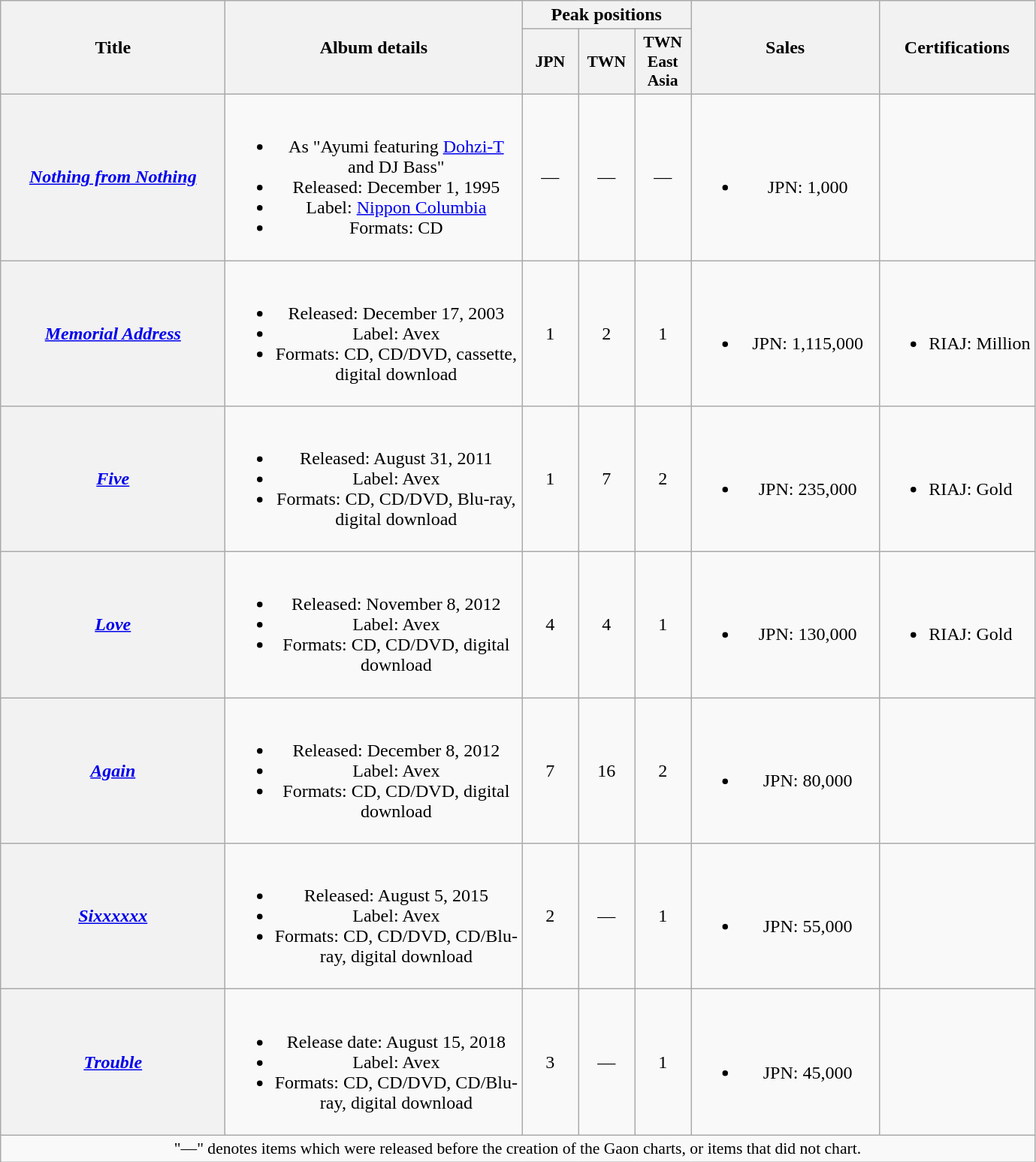<table class="wikitable plainrowheaders" style="text-align:center;">
<tr>
<th style="width:12em;" rowspan="2">Title</th>
<th style="width:16em;" rowspan="2">Album details</th>
<th colspan="3">Peak positions</th>
<th style="width:10em;" rowspan="2">Sales</th>
<th rowspan="2">Certifications</th>
</tr>
<tr>
<th scope="col" style="width:3em;font-size:90%;">JPN<br></th>
<th scope="col" style="width:3em;font-size:90%;">TWN<br></th>
<th scope="col" style="width:3em;font-size:90%;">TWN East Asia<br></th>
</tr>
<tr>
<th scope="row"><em><a href='#'>Nothing from Nothing</a></em></th>
<td><br><ul><li>As "Ayumi featuring <a href='#'>Dohzi-T</a> and DJ Bass"</li><li>Released: December 1, 1995</li><li>Label: <a href='#'>Nippon Columbia</a></li><li>Formats: CD</li></ul></td>
<td>—</td>
<td>—</td>
<td>—</td>
<td><br><ul><li>JPN: 1,000</li></ul></td>
<td align="left"></td>
</tr>
<tr>
<th scope="row"><em><a href='#'>Memorial Address</a></em></th>
<td><br><ul><li>Released: December 17, 2003</li><li>Label: Avex</li><li>Formats: CD, CD/DVD, cassette, digital download</li></ul></td>
<td>1</td>
<td>2</td>
<td>1</td>
<td><br><ul><li>JPN: 1,115,000</li></ul></td>
<td align="left"><br><ul><li>RIAJ: Million</li></ul></td>
</tr>
<tr>
<th scope="row"><em><a href='#'>Five</a></em></th>
<td><br><ul><li>Released: August 31, 2011</li><li>Label: Avex</li><li>Formats: CD, CD/DVD, Blu-ray, digital download</li></ul></td>
<td>1</td>
<td>7</td>
<td>2</td>
<td><br><ul><li>JPN: 235,000</li></ul></td>
<td align="left"><br><ul><li>RIAJ: Gold</li></ul></td>
</tr>
<tr>
<th scope="row"><em><a href='#'>Love</a></em></th>
<td><br><ul><li>Released: November 8, 2012</li><li>Label: Avex</li><li>Formats: CD, CD/DVD, digital download</li></ul></td>
<td>4</td>
<td>4</td>
<td>1</td>
<td><br><ul><li>JPN: 130,000</li></ul></td>
<td align="left"><br><ul><li>RIAJ: Gold</li></ul></td>
</tr>
<tr>
<th scope="row"><em><a href='#'>Again</a></em></th>
<td><br><ul><li>Released: December 8, 2012</li><li>Label: Avex</li><li>Formats: CD, CD/DVD, digital download</li></ul></td>
<td>7</td>
<td>16</td>
<td>2</td>
<td><br><ul><li>JPN: 80,000</li></ul></td>
<td align="left"></td>
</tr>
<tr>
<th scope="row"><em><a href='#'>Sixxxxxx</a></em></th>
<td><br><ul><li>Released: August 5, 2015</li><li>Label: Avex</li><li>Formats: CD, CD/DVD, CD/Blu-ray, digital download</li></ul></td>
<td>2</td>
<td>—</td>
<td>1</td>
<td><br><ul><li>JPN: 55,000</li></ul></td>
<td align="left"></td>
</tr>
<tr>
<th scope="row"><em><a href='#'>Trouble</a></em></th>
<td><br><ul><li>Release date: August 15, 2018</li><li>Label: Avex</li><li>Formats: CD, CD/DVD, CD/Blu-ray, digital download</li></ul></td>
<td>3</td>
<td>—</td>
<td>1</td>
<td><br><ul><li>JPN: 45,000</li></ul></td>
<td align="left"></td>
</tr>
<tr>
<td colspan="12" align="center" style="font-size:90%;">"—" denotes items which were released before the creation of the Gaon charts, or items that did not chart.</td>
</tr>
</table>
